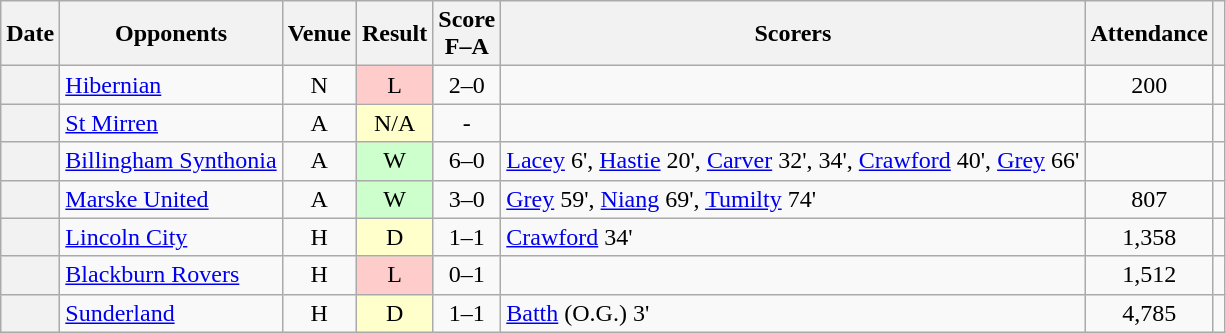<table class="wikitable plainrowheaders sortable" style="text-align:center">
<tr>
<th scope=col>Date</th>
<th scope=col>Opponents</th>
<th scope=col>Venue</th>
<th scope=col>Result</th>
<th scope=col>Score<br>F–A</th>
<th scope=col class=unsortable>Scorers</th>
<th scope=col>Attendance</th>
<th scope=col class=unsortable></th>
</tr>
<tr>
<th scope=row></th>
<td align=left><a href='#'>Hibernian</a></td>
<td>N</td>
<td style=background-color:#FFCCCC>L</td>
<td>2–0</td>
<td align=left></td>
<td>200</td>
<td></td>
</tr>
<tr>
<th scope=row></th>
<td align=left><a href='#'>St Mirren</a></td>
<td>A</td>
<td style=background-color:#FFFFCC>N/A</td>
<td>-</td>
<td align=left></td>
<td></td>
<td></td>
</tr>
<tr>
<th scope=row></th>
<td align=left><a href='#'>Billingham Synthonia</a></td>
<td>A</td>
<td style=background-color:#CCFFCC>W</td>
<td>6–0</td>
<td align=left><a href='#'>Lacey</a> 6', <a href='#'>Hastie</a> 20', <a href='#'>Carver</a> 32', 34', <a href='#'>Crawford</a> 40', <a href='#'>Grey</a> 66'</td>
<td></td>
<td></td>
</tr>
<tr>
<th scope=row></th>
<td align=left><a href='#'>Marske United</a></td>
<td>A</td>
<td style=background-color:#CCFFCC>W</td>
<td>3–0</td>
<td align=left><a href='#'>Grey</a> 59', <a href='#'>Niang</a> 69', <a href='#'>Tumilty</a> 74'</td>
<td>807</td>
<td></td>
</tr>
<tr>
<th scope=row></th>
<td align=left><a href='#'>Lincoln City</a></td>
<td>H</td>
<td style=background-color:#FFFFCC>D</td>
<td>1–1</td>
<td align=left><a href='#'>Crawford</a> 34'</td>
<td>1,358</td>
<td></td>
</tr>
<tr>
<th scope=row></th>
<td align=left><a href='#'>Blackburn Rovers</a></td>
<td>H</td>
<td style=background-color:#FFCCCC>L</td>
<td>0–1</td>
<td></td>
<td>1,512</td>
<td></td>
</tr>
<tr>
<th scope=row></th>
<td align=left><a href='#'>Sunderland</a></td>
<td>H</td>
<td style=background-color:#FFFFCC>D</td>
<td>1–1</td>
<td align=left><a href='#'>Batth</a> (O.G.) 3'</td>
<td>4,785</td>
<td></td>
</tr>
</table>
